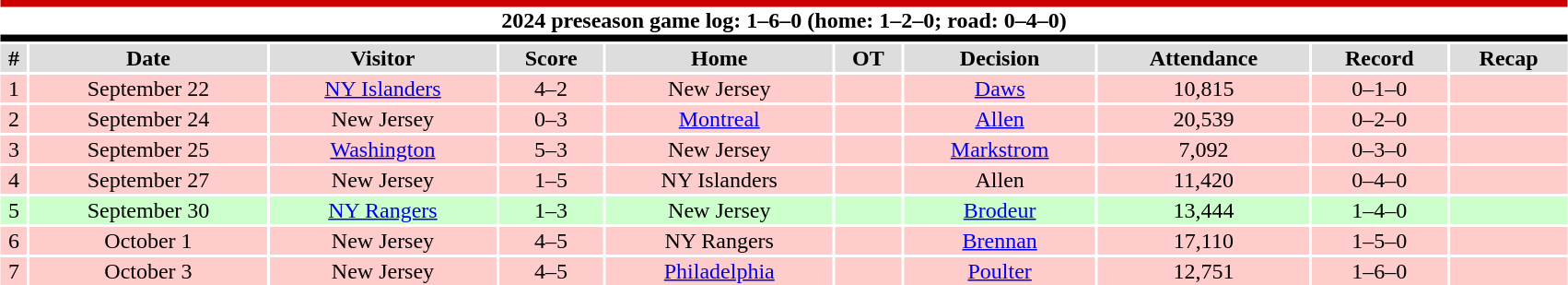<table class="toccolours collapsible collapsed" style="width:90%; clear:both; margin:1.5em auto; text-align:center;">
<tr>
<th colspan="10" style="background:#FFFFFF; border-top:#CC0000 5px solid; border-bottom:#000000 5px solid;">2024 preseason game log: 1–6–0 (home: 1–2–0; road: 0–4–0)</th>
</tr>
<tr style="background:#ddd;">
<th>#</th>
<th>Date</th>
<th>Visitor</th>
<th>Score</th>
<th>Home</th>
<th>OT</th>
<th>Decision</th>
<th>Attendance</th>
<th>Record</th>
<th>Recap</th>
</tr>
<tr style="background:#fcc;">
<td>1</td>
<td>September 22</td>
<td><a href='#'>NY Islanders</a></td>
<td>4–2</td>
<td>New Jersey</td>
<td></td>
<td><a href='#'>Daws</a></td>
<td>10,815</td>
<td>0–1–0</td>
<td></td>
</tr>
<tr style="background:#fcc;">
<td>2</td>
<td>September 24</td>
<td>New Jersey</td>
<td>0–3</td>
<td><a href='#'>Montreal</a></td>
<td></td>
<td><a href='#'>Allen</a></td>
<td>20,539</td>
<td>0–2–0</td>
<td></td>
</tr>
<tr style="background:#fcc;">
<td>3</td>
<td>September 25</td>
<td><a href='#'>Washington</a></td>
<td>5–3</td>
<td>New Jersey</td>
<td></td>
<td><a href='#'>Markstrom</a></td>
<td>7,092</td>
<td>0–3–0</td>
<td></td>
</tr>
<tr style="background:#fcc;">
<td>4</td>
<td>September 27</td>
<td>New Jersey</td>
<td>1–5</td>
<td>NY Islanders</td>
<td></td>
<td>Allen</td>
<td>11,420</td>
<td>0–4–0</td>
<td></td>
</tr>
<tr style="background:#cfc;">
<td>5</td>
<td>September 30</td>
<td><a href='#'>NY Rangers</a></td>
<td>1–3</td>
<td>New Jersey</td>
<td></td>
<td><a href='#'>Brodeur</a></td>
<td>13,444</td>
<td>1–4–0</td>
<td></td>
</tr>
<tr style="background:#fcc;">
<td>6</td>
<td>October 1</td>
<td>New Jersey</td>
<td>4–5</td>
<td>NY Rangers</td>
<td></td>
<td><a href='#'>Brennan</a></td>
<td>17,110</td>
<td>1–5–0</td>
<td></td>
</tr>
<tr style="background:#fcc;">
<td>7</td>
<td>October 3</td>
<td>New Jersey</td>
<td>4–5</td>
<td><a href='#'>Philadelphia</a></td>
<td></td>
<td><a href='#'>Poulter</a></td>
<td>12,751</td>
<td>1–6–0</td>
<td></td>
</tr>
<tr>
<td colspan="10" style="text-align:center;"></td>
</tr>
</table>
